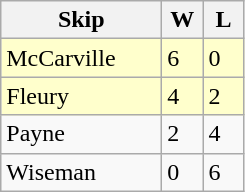<table class=wikitable>
<tr>
<th width=100>Skip</th>
<th width=20>W</th>
<th width=20>L</th>
</tr>
<tr bgcolor=#ffffcc>
<td>McCarville</td>
<td>6</td>
<td>0</td>
</tr>
<tr bgcolor=#ffffcc>
<td>Fleury</td>
<td>4</td>
<td>2</td>
</tr>
<tr>
<td>Payne</td>
<td>2</td>
<td>4</td>
</tr>
<tr>
<td>Wiseman</td>
<td>0</td>
<td>6</td>
</tr>
</table>
